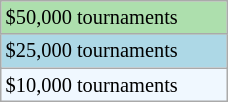<table class="wikitable" style="font-size:85%;" width=12%>
<tr style="background:#addfad;">
<td>$50,000 tournaments</td>
</tr>
<tr style="background:lightblue;">
<td>$25,000 tournaments</td>
</tr>
<tr style="background:#f0f8ff;">
<td>$10,000 tournaments</td>
</tr>
</table>
